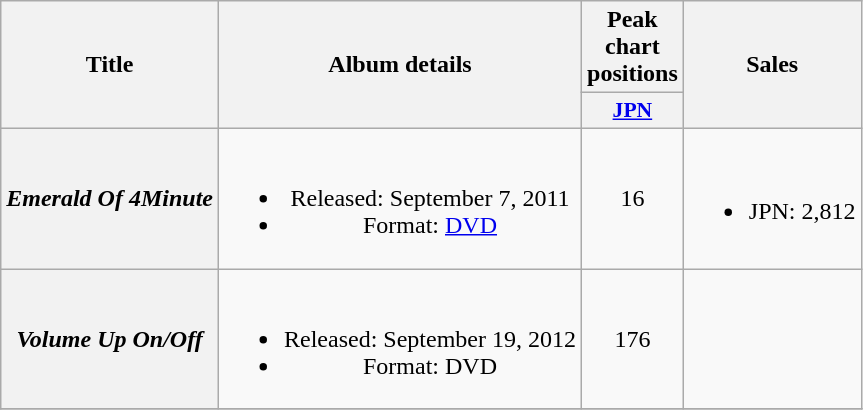<table class="wikitable plainrowheaders" style="text-align:center;">
<tr>
<th scope="col" rowspan="2">Title</th>
<th scope="col" rowspan="2">Album details</th>
<th scope="col" colspan="1">Peak chart positions</th>
<th scope="col" rowspan="2">Sales</th>
</tr>
<tr>
<th scope="col" style="width:3em;font-size:90%;"><a href='#'>JPN</a><br></th>
</tr>
<tr>
<th scope="row"><em>Emerald Of 4Minute</em></th>
<td><br><ul><li>Released: September 7, 2011</li><li>Format: <a href='#'>DVD</a></li></ul></td>
<td>16</td>
<td><br><ul><li>JPN: 2,812</li></ul></td>
</tr>
<tr>
<th scope="row"><em>Volume Up On/Off</em></th>
<td><br><ul><li>Released: September 19, 2012</li><li>Format: DVD</li></ul></td>
<td>176</td>
<td></td>
</tr>
<tr>
</tr>
</table>
